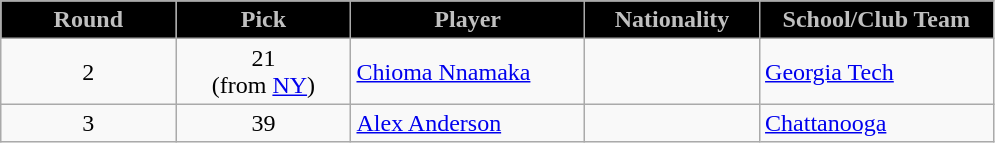<table class="wikitable">
<tr>
<th style="background:black; color:silver; width:15%;">Round</th>
<th style="background:black; color:silver; width:15%;">Pick</th>
<th style="background:black; color:silver; width:20%;">Player</th>
<th style="background:black; color:silver; width:15%;">Nationality</th>
<th style="background:black; color:silver; width:20%;">School/Club Team</th>
</tr>
<tr>
<td style="text-align:center;">2</td>
<td style="text-align:center;">21 <br> (from <a href='#'>NY</a>)</td>
<td><a href='#'>Chioma Nnamaka</a></td>
<td></td>
<td><a href='#'>Georgia Tech</a></td>
</tr>
<tr>
<td style="text-align:center;">3</td>
<td style="text-align:center;">39</td>
<td><a href='#'>Alex Anderson</a></td>
<td></td>
<td><a href='#'>Chattanooga</a></td>
</tr>
</table>
